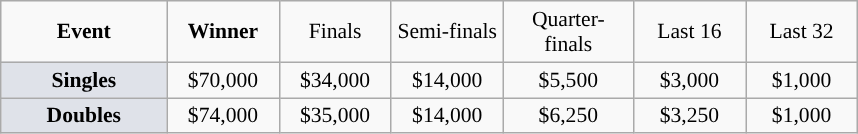<table class=wikitable style="font-size:90%;text-align:center">
<tr>
<td style="width:104px;"><strong>Event</strong></td>
<td style="width:68px;"><strong>Winner</strong></td>
<td style="width:68px;">Finals</td>
<td style="width:68px;">Semi-finals</td>
<td style="width:80px;">Quarter-finals</td>
<td style="width:68px;">Last 16</td>
<td style="width:68px;">Last 32</td>
</tr>
<tr>
<td style="background:#dfe2e9;"><strong>Singles</strong></td>
<td>$70,000</td>
<td>$34,000</td>
<td>$14,000</td>
<td>$5,500</td>
<td>$3,000</td>
<td>$1,000</td>
</tr>
<tr>
<td style="background:#dfe2e9;"><strong>Doubles</strong></td>
<td>$74,000</td>
<td>$35,000</td>
<td>$14,000</td>
<td>$6,250</td>
<td>$3,250</td>
<td>$1,000</td>
</tr>
</table>
